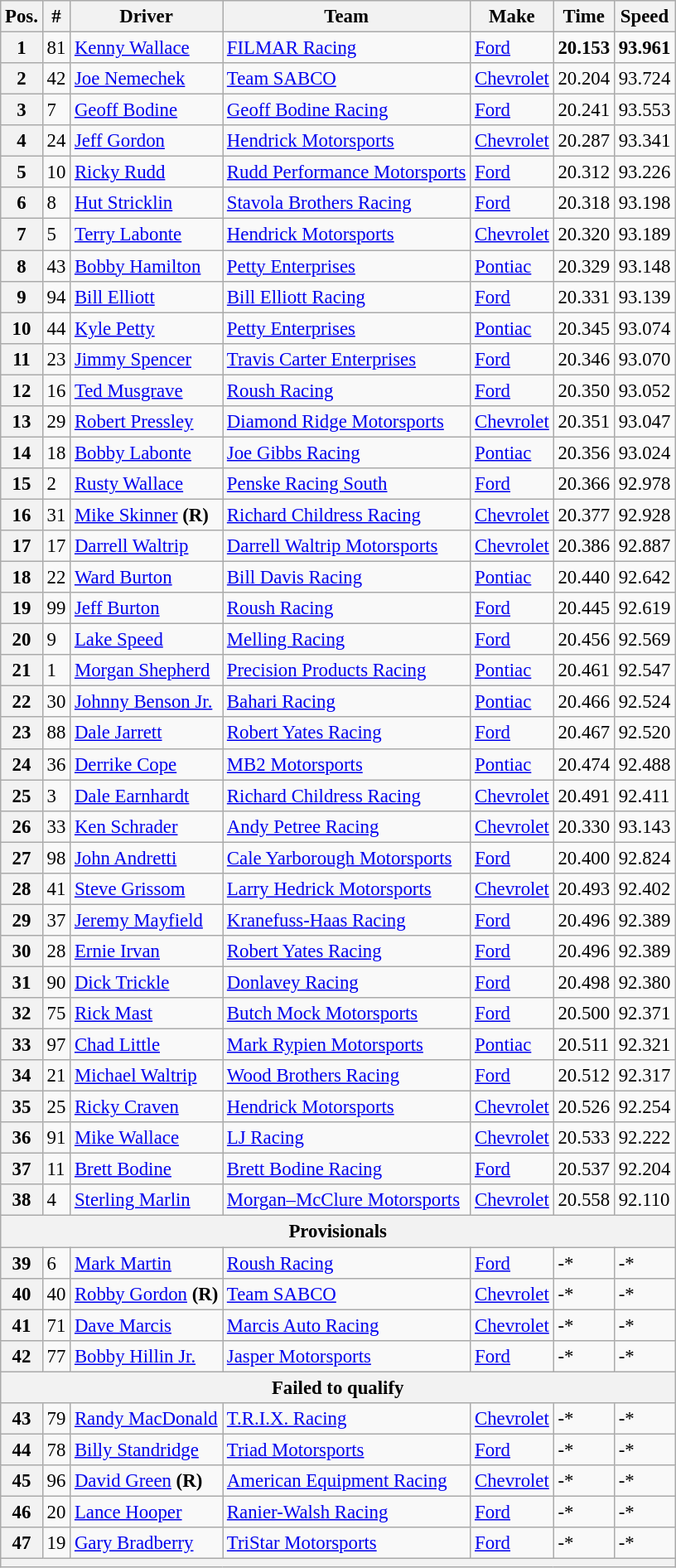<table class="wikitable" style="font-size:95%">
<tr>
<th>Pos.</th>
<th>#</th>
<th>Driver</th>
<th>Team</th>
<th>Make</th>
<th>Time</th>
<th>Speed</th>
</tr>
<tr>
<th>1</th>
<td>81</td>
<td><a href='#'>Kenny Wallace</a></td>
<td><a href='#'>FILMAR Racing</a></td>
<td><a href='#'>Ford</a></td>
<td><strong>20.153</strong></td>
<td><strong>93.961</strong></td>
</tr>
<tr>
<th>2</th>
<td>42</td>
<td><a href='#'>Joe Nemechek</a></td>
<td><a href='#'>Team SABCO</a></td>
<td><a href='#'>Chevrolet</a></td>
<td>20.204</td>
<td>93.724</td>
</tr>
<tr>
<th>3</th>
<td>7</td>
<td><a href='#'>Geoff Bodine</a></td>
<td><a href='#'>Geoff Bodine Racing</a></td>
<td><a href='#'>Ford</a></td>
<td>20.241</td>
<td>93.553</td>
</tr>
<tr>
<th>4</th>
<td>24</td>
<td><a href='#'>Jeff Gordon</a></td>
<td><a href='#'>Hendrick Motorsports</a></td>
<td><a href='#'>Chevrolet</a></td>
<td>20.287</td>
<td>93.341</td>
</tr>
<tr>
<th>5</th>
<td>10</td>
<td><a href='#'>Ricky Rudd</a></td>
<td><a href='#'>Rudd Performance Motorsports</a></td>
<td><a href='#'>Ford</a></td>
<td>20.312</td>
<td>93.226</td>
</tr>
<tr>
<th>6</th>
<td>8</td>
<td><a href='#'>Hut Stricklin</a></td>
<td><a href='#'>Stavola Brothers Racing</a></td>
<td><a href='#'>Ford</a></td>
<td>20.318</td>
<td>93.198</td>
</tr>
<tr>
<th>7</th>
<td>5</td>
<td><a href='#'>Terry Labonte</a></td>
<td><a href='#'>Hendrick Motorsports</a></td>
<td><a href='#'>Chevrolet</a></td>
<td>20.320</td>
<td>93.189</td>
</tr>
<tr>
<th>8</th>
<td>43</td>
<td><a href='#'>Bobby Hamilton</a></td>
<td><a href='#'>Petty Enterprises</a></td>
<td><a href='#'>Pontiac</a></td>
<td>20.329</td>
<td>93.148</td>
</tr>
<tr>
<th>9</th>
<td>94</td>
<td><a href='#'>Bill Elliott</a></td>
<td><a href='#'>Bill Elliott Racing</a></td>
<td><a href='#'>Ford</a></td>
<td>20.331</td>
<td>93.139</td>
</tr>
<tr>
<th>10</th>
<td>44</td>
<td><a href='#'>Kyle Petty</a></td>
<td><a href='#'>Petty Enterprises</a></td>
<td><a href='#'>Pontiac</a></td>
<td>20.345</td>
<td>93.074</td>
</tr>
<tr>
<th>11</th>
<td>23</td>
<td><a href='#'>Jimmy Spencer</a></td>
<td><a href='#'>Travis Carter Enterprises</a></td>
<td><a href='#'>Ford</a></td>
<td>20.346</td>
<td>93.070</td>
</tr>
<tr>
<th>12</th>
<td>16</td>
<td><a href='#'>Ted Musgrave</a></td>
<td><a href='#'>Roush Racing</a></td>
<td><a href='#'>Ford</a></td>
<td>20.350</td>
<td>93.052</td>
</tr>
<tr>
<th>13</th>
<td>29</td>
<td><a href='#'>Robert Pressley</a></td>
<td><a href='#'>Diamond Ridge Motorsports</a></td>
<td><a href='#'>Chevrolet</a></td>
<td>20.351</td>
<td>93.047</td>
</tr>
<tr>
<th>14</th>
<td>18</td>
<td><a href='#'>Bobby Labonte</a></td>
<td><a href='#'>Joe Gibbs Racing</a></td>
<td><a href='#'>Pontiac</a></td>
<td>20.356</td>
<td>93.024</td>
</tr>
<tr>
<th>15</th>
<td>2</td>
<td><a href='#'>Rusty Wallace</a></td>
<td><a href='#'>Penske Racing South</a></td>
<td><a href='#'>Ford</a></td>
<td>20.366</td>
<td>92.978</td>
</tr>
<tr>
<th>16</th>
<td>31</td>
<td><a href='#'>Mike Skinner</a> <strong>(R)</strong></td>
<td><a href='#'>Richard Childress Racing</a></td>
<td><a href='#'>Chevrolet</a></td>
<td>20.377</td>
<td>92.928</td>
</tr>
<tr>
<th>17</th>
<td>17</td>
<td><a href='#'>Darrell Waltrip</a></td>
<td><a href='#'>Darrell Waltrip Motorsports</a></td>
<td><a href='#'>Chevrolet</a></td>
<td>20.386</td>
<td>92.887</td>
</tr>
<tr>
<th>18</th>
<td>22</td>
<td><a href='#'>Ward Burton</a></td>
<td><a href='#'>Bill Davis Racing</a></td>
<td><a href='#'>Pontiac</a></td>
<td>20.440</td>
<td>92.642</td>
</tr>
<tr>
<th>19</th>
<td>99</td>
<td><a href='#'>Jeff Burton</a></td>
<td><a href='#'>Roush Racing</a></td>
<td><a href='#'>Ford</a></td>
<td>20.445</td>
<td>92.619</td>
</tr>
<tr>
<th>20</th>
<td>9</td>
<td><a href='#'>Lake Speed</a></td>
<td><a href='#'>Melling Racing</a></td>
<td><a href='#'>Ford</a></td>
<td>20.456</td>
<td>92.569</td>
</tr>
<tr>
<th>21</th>
<td>1</td>
<td><a href='#'>Morgan Shepherd</a></td>
<td><a href='#'>Precision Products Racing</a></td>
<td><a href='#'>Pontiac</a></td>
<td>20.461</td>
<td>92.547</td>
</tr>
<tr>
<th>22</th>
<td>30</td>
<td><a href='#'>Johnny Benson Jr.</a></td>
<td><a href='#'>Bahari Racing</a></td>
<td><a href='#'>Pontiac</a></td>
<td>20.466</td>
<td>92.524</td>
</tr>
<tr>
<th>23</th>
<td>88</td>
<td><a href='#'>Dale Jarrett</a></td>
<td><a href='#'>Robert Yates Racing</a></td>
<td><a href='#'>Ford</a></td>
<td>20.467</td>
<td>92.520</td>
</tr>
<tr>
<th>24</th>
<td>36</td>
<td><a href='#'>Derrike Cope</a></td>
<td><a href='#'>MB2 Motorsports</a></td>
<td><a href='#'>Pontiac</a></td>
<td>20.474</td>
<td>92.488</td>
</tr>
<tr>
<th>25</th>
<td>3</td>
<td><a href='#'>Dale Earnhardt</a></td>
<td><a href='#'>Richard Childress Racing</a></td>
<td><a href='#'>Chevrolet</a></td>
<td>20.491</td>
<td>92.411</td>
</tr>
<tr>
<th>26</th>
<td>33</td>
<td><a href='#'>Ken Schrader</a></td>
<td><a href='#'>Andy Petree Racing</a></td>
<td><a href='#'>Chevrolet</a></td>
<td>20.330</td>
<td>93.143</td>
</tr>
<tr>
<th>27</th>
<td>98</td>
<td><a href='#'>John Andretti</a></td>
<td><a href='#'>Cale Yarborough Motorsports</a></td>
<td><a href='#'>Ford</a></td>
<td>20.400</td>
<td>92.824</td>
</tr>
<tr>
<th>28</th>
<td>41</td>
<td><a href='#'>Steve Grissom</a></td>
<td><a href='#'>Larry Hedrick Motorsports</a></td>
<td><a href='#'>Chevrolet</a></td>
<td>20.493</td>
<td>92.402</td>
</tr>
<tr>
<th>29</th>
<td>37</td>
<td><a href='#'>Jeremy Mayfield</a></td>
<td><a href='#'>Kranefuss-Haas Racing</a></td>
<td><a href='#'>Ford</a></td>
<td>20.496</td>
<td>92.389</td>
</tr>
<tr>
<th>30</th>
<td>28</td>
<td><a href='#'>Ernie Irvan</a></td>
<td><a href='#'>Robert Yates Racing</a></td>
<td><a href='#'>Ford</a></td>
<td>20.496</td>
<td>92.389</td>
</tr>
<tr>
<th>31</th>
<td>90</td>
<td><a href='#'>Dick Trickle</a></td>
<td><a href='#'>Donlavey Racing</a></td>
<td><a href='#'>Ford</a></td>
<td>20.498</td>
<td>92.380</td>
</tr>
<tr>
<th>32</th>
<td>75</td>
<td><a href='#'>Rick Mast</a></td>
<td><a href='#'>Butch Mock Motorsports</a></td>
<td><a href='#'>Ford</a></td>
<td>20.500</td>
<td>92.371</td>
</tr>
<tr>
<th>33</th>
<td>97</td>
<td><a href='#'>Chad Little</a></td>
<td><a href='#'>Mark Rypien Motorsports</a></td>
<td><a href='#'>Pontiac</a></td>
<td>20.511</td>
<td>92.321</td>
</tr>
<tr>
<th>34</th>
<td>21</td>
<td><a href='#'>Michael Waltrip</a></td>
<td><a href='#'>Wood Brothers Racing</a></td>
<td><a href='#'>Ford</a></td>
<td>20.512</td>
<td>92.317</td>
</tr>
<tr>
<th>35</th>
<td>25</td>
<td><a href='#'>Ricky Craven</a></td>
<td><a href='#'>Hendrick Motorsports</a></td>
<td><a href='#'>Chevrolet</a></td>
<td>20.526</td>
<td>92.254</td>
</tr>
<tr>
<th>36</th>
<td>91</td>
<td><a href='#'>Mike Wallace</a></td>
<td><a href='#'>LJ Racing</a></td>
<td><a href='#'>Chevrolet</a></td>
<td>20.533</td>
<td>92.222</td>
</tr>
<tr>
<th>37</th>
<td>11</td>
<td><a href='#'>Brett Bodine</a></td>
<td><a href='#'>Brett Bodine Racing</a></td>
<td><a href='#'>Ford</a></td>
<td>20.537</td>
<td>92.204</td>
</tr>
<tr>
<th>38</th>
<td>4</td>
<td><a href='#'>Sterling Marlin</a></td>
<td><a href='#'>Morgan–McClure Motorsports</a></td>
<td><a href='#'>Chevrolet</a></td>
<td>20.558</td>
<td>92.110</td>
</tr>
<tr>
<th colspan="7">Provisionals</th>
</tr>
<tr>
<th>39</th>
<td>6</td>
<td><a href='#'>Mark Martin</a></td>
<td><a href='#'>Roush Racing</a></td>
<td><a href='#'>Ford</a></td>
<td>-*</td>
<td>-*</td>
</tr>
<tr>
<th>40</th>
<td>40</td>
<td><a href='#'>Robby Gordon</a> <strong>(R)</strong></td>
<td><a href='#'>Team SABCO</a></td>
<td><a href='#'>Chevrolet</a></td>
<td>-*</td>
<td>-*</td>
</tr>
<tr>
<th>41</th>
<td>71</td>
<td><a href='#'>Dave Marcis</a></td>
<td><a href='#'>Marcis Auto Racing</a></td>
<td><a href='#'>Chevrolet</a></td>
<td>-*</td>
<td>-*</td>
</tr>
<tr>
<th>42</th>
<td>77</td>
<td><a href='#'>Bobby Hillin Jr.</a></td>
<td><a href='#'>Jasper Motorsports</a></td>
<td><a href='#'>Ford</a></td>
<td>-*</td>
<td>-*</td>
</tr>
<tr>
<th colspan="7">Failed to qualify</th>
</tr>
<tr>
<th>43</th>
<td>79</td>
<td><a href='#'>Randy MacDonald</a></td>
<td><a href='#'>T.R.I.X. Racing</a></td>
<td><a href='#'>Chevrolet</a></td>
<td>-*</td>
<td>-*</td>
</tr>
<tr>
<th>44</th>
<td>78</td>
<td><a href='#'>Billy Standridge</a></td>
<td><a href='#'>Triad Motorsports</a></td>
<td><a href='#'>Ford</a></td>
<td>-*</td>
<td>-*</td>
</tr>
<tr>
<th>45</th>
<td>96</td>
<td><a href='#'>David Green</a> <strong>(R)</strong></td>
<td><a href='#'>American Equipment Racing</a></td>
<td><a href='#'>Chevrolet</a></td>
<td>-*</td>
<td>-*</td>
</tr>
<tr>
<th>46</th>
<td>20</td>
<td><a href='#'>Lance Hooper</a></td>
<td><a href='#'>Ranier-Walsh Racing</a></td>
<td><a href='#'>Ford</a></td>
<td>-*</td>
<td>-*</td>
</tr>
<tr>
<th>47</th>
<td>19</td>
<td><a href='#'>Gary Bradberry</a></td>
<td><a href='#'>TriStar Motorsports</a></td>
<td><a href='#'>Ford</a></td>
<td>-*</td>
<td>-*</td>
</tr>
<tr>
<th colspan="7"></th>
</tr>
</table>
